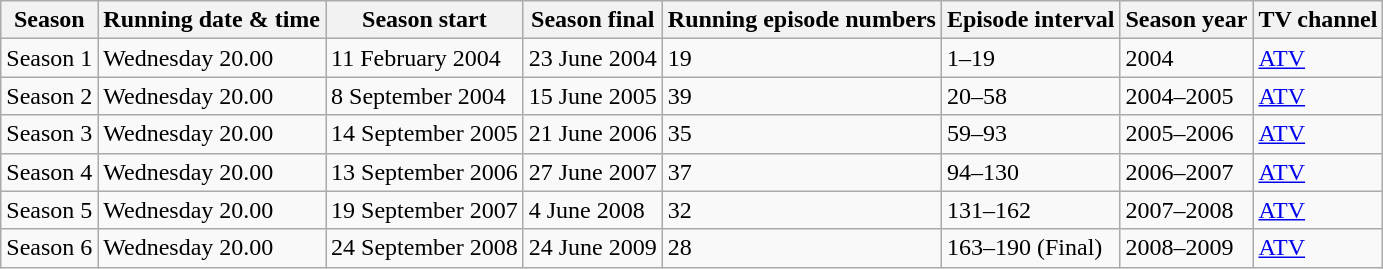<table class="wikitable">
<tr>
<th>Season</th>
<th>Running date & time</th>
<th>Season start</th>
<th>Season final</th>
<th>Running episode numbers</th>
<th>Episode interval</th>
<th>Season year</th>
<th>TV channel</th>
</tr>
<tr>
<td>Season 1</td>
<td>Wednesday 20.00</td>
<td>11 February 2004</td>
<td>23 June 2004</td>
<td>19</td>
<td>1–19</td>
<td>2004</td>
<td><a href='#'>ATV</a></td>
</tr>
<tr>
<td>Season 2</td>
<td>Wednesday 20.00</td>
<td>8 September 2004</td>
<td>15 June 2005</td>
<td>39</td>
<td>20–58</td>
<td>2004–2005</td>
<td><a href='#'>ATV</a></td>
</tr>
<tr>
<td>Season 3</td>
<td>Wednesday 20.00</td>
<td>14 September 2005</td>
<td>21 June 2006</td>
<td>35</td>
<td>59–93</td>
<td>2005–2006</td>
<td><a href='#'>ATV</a></td>
</tr>
<tr>
<td>Season 4</td>
<td>Wednesday 20.00</td>
<td>13 September 2006</td>
<td>27 June 2007</td>
<td>37</td>
<td>94–130</td>
<td>2006–2007</td>
<td><a href='#'>ATV</a></td>
</tr>
<tr>
<td>Season 5</td>
<td>Wednesday 20.00</td>
<td>19 September 2007</td>
<td>4 June 2008</td>
<td>32</td>
<td>131–162</td>
<td>2007–2008</td>
<td><a href='#'>ATV</a></td>
</tr>
<tr>
<td>Season 6</td>
<td>Wednesday 20.00</td>
<td>24 September 2008</td>
<td>24 June 2009</td>
<td>28</td>
<td>163–190 (Final)</td>
<td>2008–2009</td>
<td><a href='#'>ATV</a></td>
</tr>
</table>
